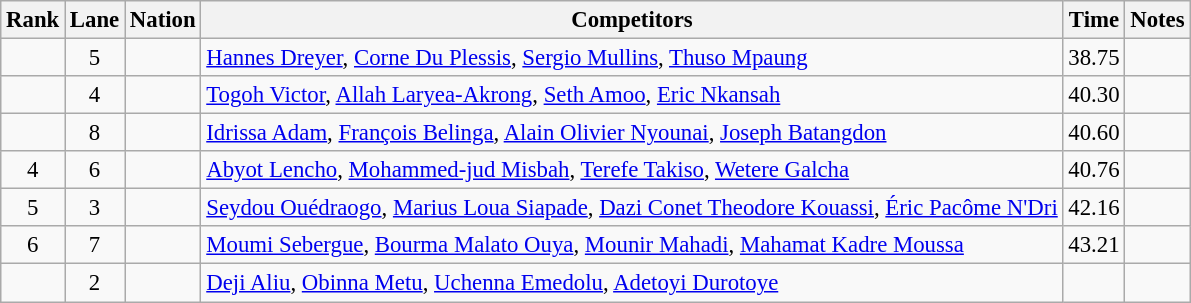<table class="wikitable sortable" style="text-align:center; font-size:95%">
<tr>
<th>Rank</th>
<th>Lane</th>
<th>Nation</th>
<th>Competitors</th>
<th>Time</th>
<th>Notes</th>
</tr>
<tr>
<td></td>
<td>5</td>
<td align=left></td>
<td align=left><a href='#'>Hannes Dreyer</a>, <a href='#'>Corne Du Plessis</a>, <a href='#'>Sergio Mullins</a>, <a href='#'>Thuso Mpaung</a></td>
<td>38.75</td>
<td></td>
</tr>
<tr>
<td></td>
<td>4</td>
<td align=left></td>
<td align=left><a href='#'>Togoh Victor</a>, <a href='#'>Allah Laryea-Akrong</a>, <a href='#'>Seth Amoo</a>, <a href='#'>Eric Nkansah</a></td>
<td>40.30</td>
<td></td>
</tr>
<tr>
<td></td>
<td>8</td>
<td align=left></td>
<td align=left><a href='#'>Idrissa Adam</a>, <a href='#'>François Belinga</a>, <a href='#'>Alain Olivier Nyounai</a>, <a href='#'>Joseph Batangdon</a></td>
<td>40.60</td>
<td></td>
</tr>
<tr>
<td>4</td>
<td>6</td>
<td align=left></td>
<td align=left><a href='#'>Abyot Lencho</a>, <a href='#'>Mohammed-jud Misbah</a>, <a href='#'>Terefe Takiso</a>, <a href='#'>Wetere Galcha</a></td>
<td>40.76</td>
<td></td>
</tr>
<tr>
<td>5</td>
<td>3</td>
<td align=left></td>
<td align=left><a href='#'>Seydou Ouédraogo</a>, <a href='#'>Marius Loua Siapade</a>, <a href='#'>Dazi Conet Theodore Kouassi</a>, <a href='#'>Éric Pacôme N'Dri</a></td>
<td>42.16</td>
<td></td>
</tr>
<tr>
<td>6</td>
<td>7</td>
<td align=left></td>
<td align=left><a href='#'>Moumi Sebergue</a>, <a href='#'>Bourma Malato Ouya</a>, <a href='#'>Mounir Mahadi</a>, <a href='#'>Mahamat Kadre Moussa</a></td>
<td>43.21</td>
<td></td>
</tr>
<tr>
<td></td>
<td>2</td>
<td align=left></td>
<td align=left><a href='#'>Deji Aliu</a>, <a href='#'>Obinna Metu</a>, <a href='#'>Uchenna Emedolu</a>, <a href='#'>Adetoyi Durotoye</a></td>
<td></td>
<td></td>
</tr>
</table>
